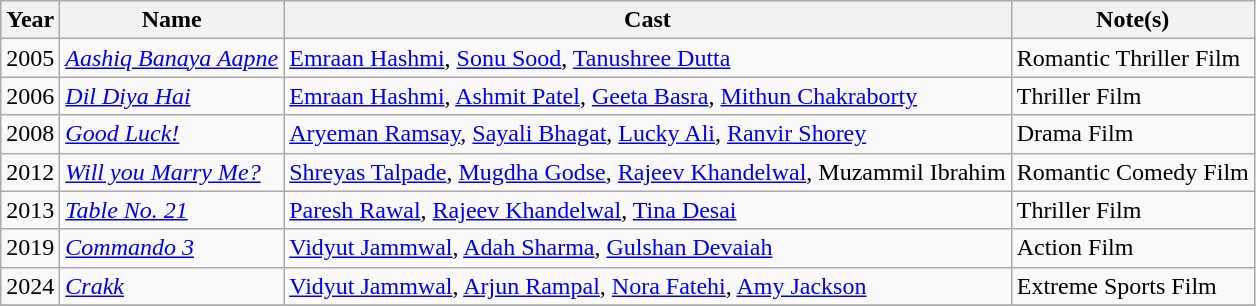<table class="wikitable">
<tr>
<th>Year</th>
<th>Name</th>
<th>Cast</th>
<th>Note(s)</th>
</tr>
<tr>
<td>2005</td>
<td><em><a href='#'>Aashiq Banaya Aapne</a></em></td>
<td><a href='#'>Emraan Hashmi</a>, <a href='#'>Sonu Sood</a>, <a href='#'>Tanushree Dutta</a></td>
<td>Romantic Thriller Film</td>
</tr>
<tr>
<td>2006</td>
<td><em><a href='#'>Dil Diya Hai</a></em></td>
<td><a href='#'>Emraan Hashmi</a>, <a href='#'>Ashmit Patel</a>, <a href='#'>Geeta Basra</a>, <a href='#'>Mithun Chakraborty</a></td>
<td>Thriller Film</td>
</tr>
<tr>
<td>2008</td>
<td><em><a href='#'>Good Luck!</a></em></td>
<td><a href='#'>Aryeman Ramsay</a>, <a href='#'>Sayali Bhagat</a>, <a href='#'>Lucky Ali</a>, <a href='#'>Ranvir Shorey</a></td>
<td>Drama Film</td>
</tr>
<tr>
<td>2012</td>
<td><em><a href='#'>Will you Marry Me?</a></em></td>
<td><a href='#'>Shreyas Talpade</a>, <a href='#'>Mugdha Godse</a>, <a href='#'>Rajeev Khandelwal</a>, Muzammil Ibrahim</td>
<td>Romantic Comedy Film</td>
</tr>
<tr>
<td>2013</td>
<td><em><a href='#'>Table No. 21</a></em></td>
<td><a href='#'>Paresh Rawal</a>, <a href='#'>Rajeev Khandelwal</a>, <a href='#'>Tina Desai</a></td>
<td>Thriller Film</td>
</tr>
<tr>
<td>2019</td>
<td><em><a href='#'>Commando 3</a></em></td>
<td><a href='#'>Vidyut Jammwal</a>, <a href='#'>Adah Sharma</a>, <a href='#'>Gulshan Devaiah</a></td>
<td>Action Film</td>
</tr>
<tr>
<td>2024</td>
<td><em><a href='#'>Crakk</a></em></td>
<td><a href='#'>Vidyut Jammwal</a>, <a href='#'>Arjun Rampal</a>, <a href='#'>Nora Fatehi</a>, <a href='#'>Amy Jackson</a></td>
<td>Extreme Sports Film</td>
</tr>
<tr>
</tr>
</table>
